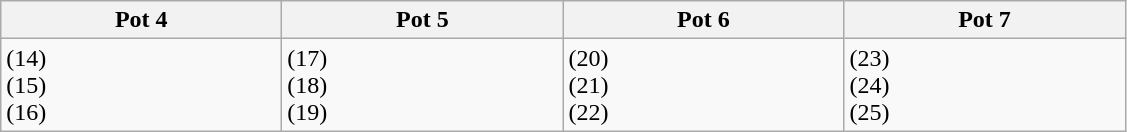<table class="wikitable sortable">
<tr>
<th width=180>Pot 4</th>
<th width=180>Pot 5</th>
<th width=180>Pot 6</th>
<th width=180>Pot 7</th>
</tr>
<tr>
<td> (14)<br><strong></strong> (15)<br> (16)</td>
<td><strong></strong> (17)<br> (18)<br> (19)</td>
<td> (20)<br> (21)<br> (22)</td>
<td> (23)<br> (24)<br> (25)</td>
</tr>
</table>
